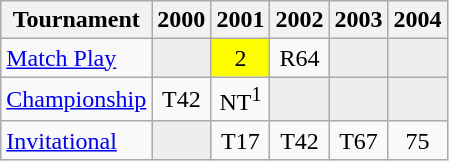<table class="wikitable" style="text-align:center;">
<tr>
<th>Tournament</th>
<th>2000</th>
<th>2001</th>
<th>2002</th>
<th>2003</th>
<th>2004</th>
</tr>
<tr>
<td align="left"><a href='#'>Match Play</a></td>
<td style="background:#eeeeee;"></td>
<td style="background:yellow;">2</td>
<td>R64</td>
<td style="background:#eeeeee;"></td>
<td style="background:#eeeeee;"></td>
</tr>
<tr>
<td align="left"><a href='#'>Championship</a></td>
<td>T42</td>
<td>NT<sup>1</sup></td>
<td style="background:#eeeeee;"></td>
<td style="background:#eeeeee;"></td>
<td style="background:#eeeeee;"></td>
</tr>
<tr>
<td align="left"><a href='#'>Invitational</a></td>
<td style="background:#eeeeee;"></td>
<td>T17</td>
<td>T42</td>
<td>T67</td>
<td>75</td>
</tr>
</table>
